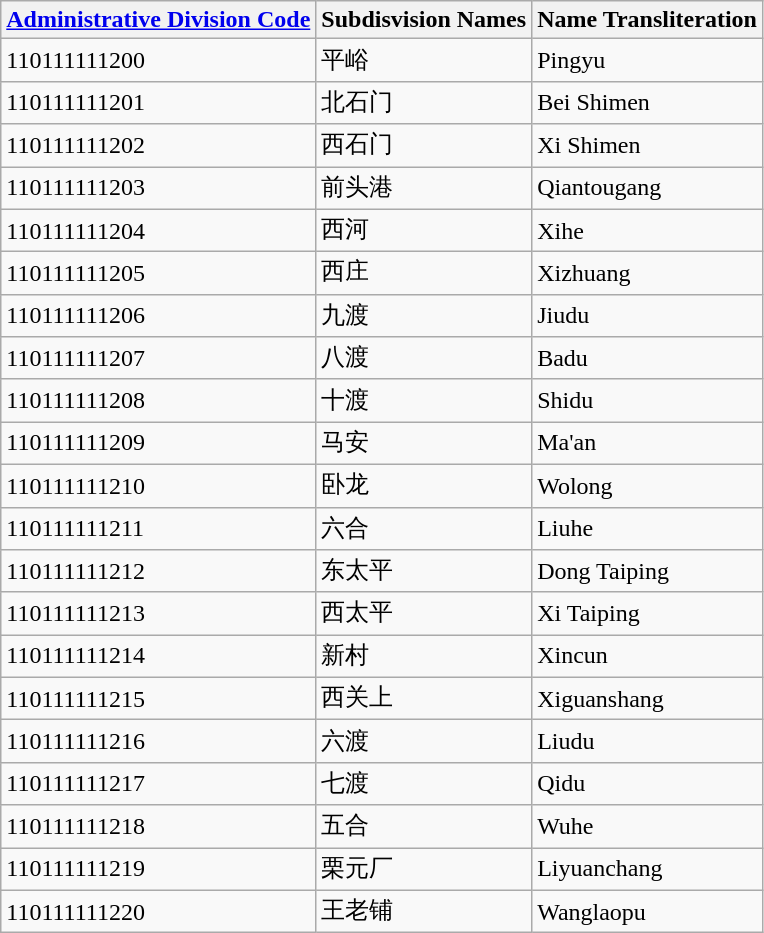<table class="wikitable sortable">
<tr>
<th><a href='#'>Administrative Division Code</a></th>
<th>Subdisvision Names</th>
<th>Name Transliteration</th>
</tr>
<tr>
<td>110111111200</td>
<td>平峪</td>
<td>Pingyu</td>
</tr>
<tr>
<td>110111111201</td>
<td>北石门</td>
<td>Bei Shimen</td>
</tr>
<tr>
<td>110111111202</td>
<td>西石门</td>
<td>Xi Shimen</td>
</tr>
<tr>
<td>110111111203</td>
<td>前头港</td>
<td>Qiantougang</td>
</tr>
<tr>
<td>110111111204</td>
<td>西河</td>
<td>Xihe</td>
</tr>
<tr>
<td>110111111205</td>
<td>西庄</td>
<td>Xizhuang</td>
</tr>
<tr>
<td>110111111206</td>
<td>九渡</td>
<td>Jiudu</td>
</tr>
<tr>
<td>110111111207</td>
<td>八渡</td>
<td>Badu</td>
</tr>
<tr>
<td>110111111208</td>
<td>十渡</td>
<td>Shidu</td>
</tr>
<tr>
<td>110111111209</td>
<td>马安</td>
<td>Ma'an</td>
</tr>
<tr>
<td>110111111210</td>
<td>卧龙</td>
<td>Wolong</td>
</tr>
<tr>
<td>110111111211</td>
<td>六合</td>
<td>Liuhe</td>
</tr>
<tr>
<td>110111111212</td>
<td>东太平</td>
<td>Dong Taiping</td>
</tr>
<tr>
<td>110111111213</td>
<td>西太平</td>
<td>Xi Taiping</td>
</tr>
<tr>
<td>110111111214</td>
<td>新村</td>
<td>Xincun</td>
</tr>
<tr>
<td>110111111215</td>
<td>西关上</td>
<td>Xiguanshang</td>
</tr>
<tr>
<td>110111111216</td>
<td>六渡</td>
<td>Liudu</td>
</tr>
<tr>
<td>110111111217</td>
<td>七渡</td>
<td>Qidu</td>
</tr>
<tr>
<td>110111111218</td>
<td>五合</td>
<td>Wuhe</td>
</tr>
<tr>
<td>110111111219</td>
<td>栗元厂</td>
<td>Liyuanchang</td>
</tr>
<tr>
<td>110111111220</td>
<td>王老铺</td>
<td>Wanglaopu</td>
</tr>
</table>
